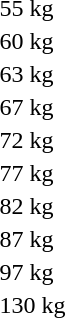<table>
<tr>
<td rowspan=2>55 kg<br></td>
<td rowspan=2></td>
<td rowspan=2></td>
<td></td>
</tr>
<tr>
<td></td>
</tr>
<tr>
<td rowspan=2>60 kg<br></td>
<td rowspan=2></td>
<td rowspan=2></td>
<td></td>
</tr>
<tr>
<td></td>
</tr>
<tr>
<td rowspan=2>63 kg<br></td>
<td rowspan=2></td>
<td rowspan=2></td>
<td></td>
</tr>
<tr>
<td></td>
</tr>
<tr>
<td rowspan=2>67 kg<br></td>
<td rowspan=2></td>
<td rowspan=2></td>
<td></td>
</tr>
<tr>
<td></td>
</tr>
<tr>
<td rowspan=2>72 kg<br></td>
<td rowspan=2></td>
<td rowspan=2></td>
<td></td>
</tr>
<tr>
<td></td>
</tr>
<tr>
<td rowspan=2>77 kg<br></td>
<td rowspan=2></td>
<td rowspan=2></td>
<td></td>
</tr>
<tr>
<td></td>
</tr>
<tr>
<td rowspan=2>82 kg<br></td>
<td rowspan=2></td>
<td rowspan=2></td>
<td></td>
</tr>
<tr>
<td></td>
</tr>
<tr>
<td rowspan=2>87 kg<br></td>
<td rowspan=2></td>
<td rowspan=2></td>
<td></td>
</tr>
<tr>
<td></td>
</tr>
<tr>
<td rowspan=2>97 kg<br></td>
<td rowspan=2></td>
<td rowspan=2></td>
<td></td>
</tr>
<tr>
<td></td>
</tr>
<tr>
<td rowspan=2>130 kg<br></td>
<td rowspan=2></td>
<td rowspan=2></td>
<td></td>
</tr>
<tr>
<td></td>
</tr>
</table>
